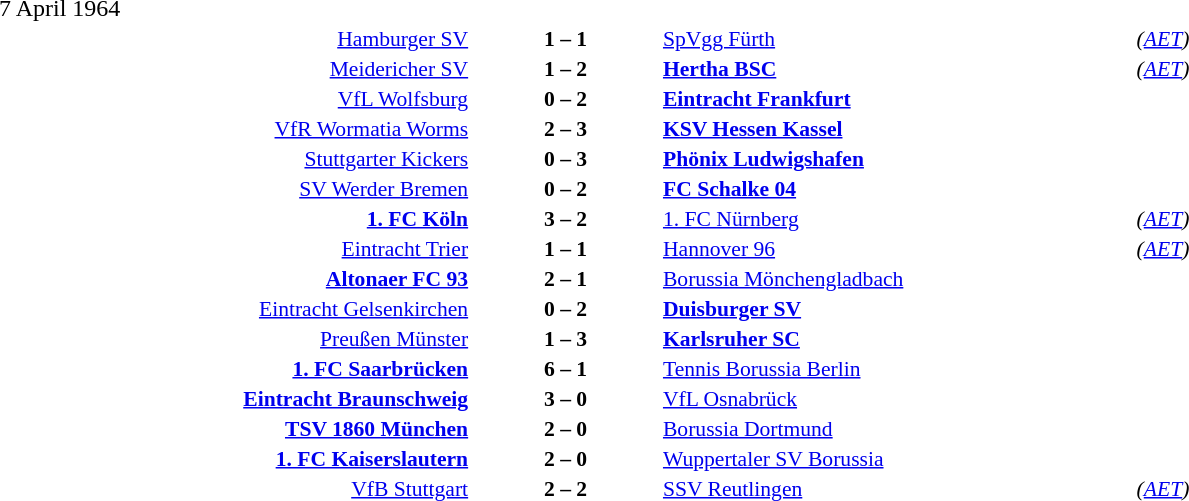<table width=100% cellspacing=1>
<tr>
<th width=25%></th>
<th width=10%></th>
<th width=25%></th>
<th></th>
</tr>
<tr>
<td>7 April 1964</td>
</tr>
<tr style=font-size:90%>
<td align=right><a href='#'>Hamburger SV</a></td>
<td align=center><strong>1 – 1</strong></td>
<td><a href='#'>SpVgg Fürth</a></td>
<td><em>(<a href='#'>AET</a>)</em></td>
</tr>
<tr style=font-size:90%>
<td align=right><a href='#'>Meidericher SV</a></td>
<td align=center><strong>1 – 2</strong></td>
<td><strong><a href='#'>Hertha BSC</a></strong></td>
<td><em>(<a href='#'>AET</a>)</em></td>
</tr>
<tr style=font-size:90%>
<td align=right><a href='#'>VfL Wolfsburg</a></td>
<td align=center><strong>0 – 2</strong></td>
<td><strong><a href='#'>Eintracht Frankfurt</a></strong></td>
</tr>
<tr style=font-size:90%>
<td align=right><a href='#'>VfR Wormatia Worms</a></td>
<td align=center><strong>2 – 3</strong></td>
<td><strong><a href='#'>KSV Hessen Kassel</a></strong></td>
</tr>
<tr style=font-size:90%>
<td align=right><a href='#'>Stuttgarter Kickers</a></td>
<td align=center><strong>0 – 3</strong></td>
<td><strong><a href='#'>Phönix Ludwigshafen</a></strong></td>
</tr>
<tr style=font-size:90%>
<td align=right><a href='#'>SV Werder Bremen</a></td>
<td align=center><strong>0 – 2</strong></td>
<td><strong><a href='#'>FC Schalke 04</a></strong></td>
</tr>
<tr style=font-size:90%>
<td align=right><strong><a href='#'>1. FC Köln</a></strong></td>
<td align=center><strong>3 – 2</strong></td>
<td><a href='#'>1. FC Nürnberg</a></td>
<td><em>(<a href='#'>AET</a>)</em></td>
</tr>
<tr style=font-size:90%>
<td align=right><a href='#'>Eintracht Trier</a></td>
<td align=center><strong>1 – 1</strong></td>
<td><a href='#'>Hannover 96</a></td>
<td><em>(<a href='#'>AET</a>)</em></td>
</tr>
<tr style=font-size:90%>
<td align=right><strong><a href='#'>Altonaer FC 93</a></strong></td>
<td align=center><strong>2 – 1</strong></td>
<td><a href='#'>Borussia Mönchengladbach</a></td>
</tr>
<tr style=font-size:90%>
<td align=right><a href='#'>Eintracht Gelsenkirchen</a></td>
<td align=center><strong>0 – 2</strong></td>
<td><strong><a href='#'>Duisburger SV</a></strong></td>
</tr>
<tr style=font-size:90%>
<td align=right><a href='#'>Preußen Münster</a></td>
<td align=center><strong>1 – 3</strong></td>
<td><strong><a href='#'>Karlsruher SC</a></strong></td>
</tr>
<tr style=font-size:90%>
<td align=right><strong><a href='#'>1. FC Saarbrücken</a></strong></td>
<td align=center><strong>6 – 1</strong></td>
<td><a href='#'>Tennis Borussia Berlin</a></td>
</tr>
<tr style=font-size:90%>
<td align=right><strong><a href='#'>Eintracht Braunschweig</a></strong></td>
<td align=center><strong>3 – 0</strong></td>
<td><a href='#'>VfL Osnabrück</a></td>
</tr>
<tr style=font-size:90%>
<td align=right><strong><a href='#'>TSV 1860 München</a></strong></td>
<td align=center><strong>2 – 0</strong></td>
<td><a href='#'>Borussia Dortmund</a></td>
</tr>
<tr style=font-size:90%>
<td align=right><strong><a href='#'>1. FC Kaiserslautern</a></strong></td>
<td align=center><strong>2 – 0</strong></td>
<td><a href='#'>Wuppertaler SV Borussia</a></td>
</tr>
<tr style=font-size:90%>
<td align=right><a href='#'>VfB Stuttgart</a></td>
<td align=center><strong>2 – 2</strong></td>
<td><a href='#'>SSV Reutlingen</a></td>
<td><em>(<a href='#'>AET</a>)</em></td>
</tr>
</table>
